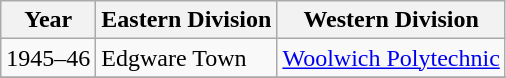<table class="wikitable">
<tr>
<th>Year</th>
<th>Eastern Division</th>
<th>Western Division</th>
</tr>
<tr>
<td>1945–46</td>
<td>Edgware Town</td>
<td><a href='#'>Woolwich Polytechnic</a></td>
</tr>
<tr>
</tr>
</table>
